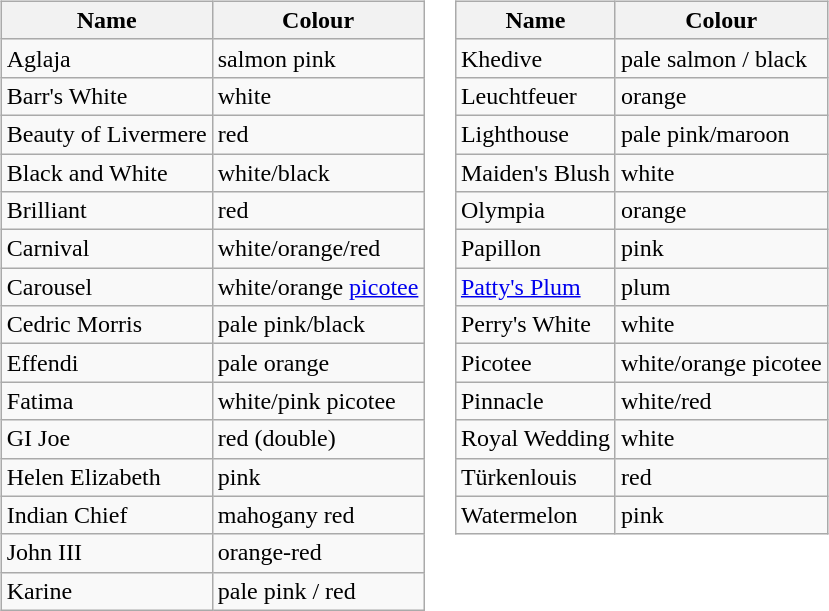<table>
<tr valign=top>
<td><br><table class="wikitable sortable">
<tr>
<th>Name</th>
<th>Colour</th>
</tr>
<tr>
<td>Aglaja </td>
<td>salmon pink</td>
</tr>
<tr>
<td>Barr's White</td>
<td>white</td>
</tr>
<tr>
<td>Beauty of Livermere</td>
<td>red</td>
</tr>
<tr>
<td>Black and White </td>
<td>white/black</td>
</tr>
<tr>
<td>Brilliant</td>
<td>red</td>
</tr>
<tr>
<td>Carnival</td>
<td>white/orange/red</td>
</tr>
<tr>
<td>Carousel</td>
<td>white/orange <a href='#'>picotee</a></td>
</tr>
<tr>
<td>Cedric Morris </td>
<td>pale pink/black</td>
</tr>
<tr>
<td>Effendi </td>
<td>pale orange</td>
</tr>
<tr>
<td>Fatima</td>
<td>white/pink picotee</td>
</tr>
<tr>
<td>GI Joe</td>
<td>red (double)</td>
</tr>
<tr>
<td>Helen Elizabeth</td>
<td>pink</td>
</tr>
<tr>
<td>Indian Chief</td>
<td>mahogany red</td>
</tr>
<tr>
<td>John III </td>
<td>orange-red</td>
</tr>
<tr>
<td>Karine </td>
<td>pale pink / red</td>
</tr>
</table>
</td>
<td><br><table class="wikitable sortable">
<tr>
<th>Name</th>
<th>Colour</th>
</tr>
<tr>
<td>Khedive </td>
<td>pale salmon / black</td>
</tr>
<tr>
<td>Leuchtfeuer </td>
<td>orange</td>
</tr>
<tr>
<td>Lighthouse </td>
<td>pale pink/maroon</td>
</tr>
<tr>
<td>Maiden's Blush</td>
<td>white</td>
</tr>
<tr>
<td>Olympia</td>
<td>orange</td>
</tr>
<tr>
<td>Papillon</td>
<td>pink</td>
</tr>
<tr>
<td><a href='#'>Patty's Plum</a></td>
<td>plum</td>
</tr>
<tr>
<td>Perry's White</td>
<td>white</td>
</tr>
<tr>
<td>Picotee</td>
<td>white/orange picotee</td>
</tr>
<tr>
<td>Pinnacle</td>
<td>white/red</td>
</tr>
<tr>
<td>Royal Wedding</td>
<td>white</td>
</tr>
<tr>
<td>Türkenlouis</td>
<td>red</td>
</tr>
<tr>
<td>Watermelon</td>
<td>pink</td>
</tr>
</table>
</td>
</tr>
</table>
